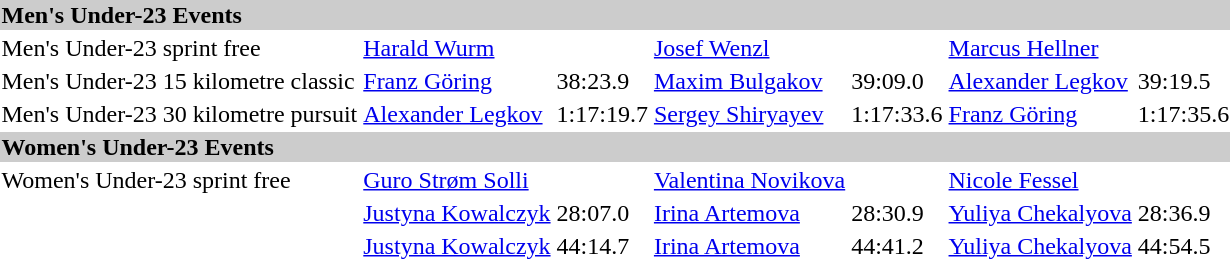<table>
<tr style="background:#ccc;">
<td colspan=7><strong>Men's Under-23 Events</strong></td>
</tr>
<tr>
<td>Men's Under-23 sprint free</td>
<td><a href='#'>Harald Wurm</a><br></td>
<td></td>
<td><a href='#'>Josef Wenzl</a><br></td>
<td></td>
<td><a href='#'>Marcus Hellner</a><br></td>
<td></td>
</tr>
<tr>
<td>Men's Under-23 15 kilometre classic</td>
<td><a href='#'>Franz Göring</a><br></td>
<td>38:23.9</td>
<td><a href='#'>Maxim Bulgakov</a><br></td>
<td>39:09.0</td>
<td><a href='#'>Alexander Legkov</a><br></td>
<td>39:19.5</td>
</tr>
<tr>
<td>Men's Under-23 30 kilometre pursuit</td>
<td><a href='#'>Alexander Legkov</a><br></td>
<td>1:17:19.7</td>
<td><a href='#'>Sergey Shiryayev</a><br></td>
<td>1:17:33.6</td>
<td><a href='#'>Franz Göring</a><br></td>
<td>1:17:35.6</td>
</tr>
<tr style="background:#ccc;">
<td colspan=7><strong>Women's Under-23 Events</strong></td>
</tr>
<tr>
<td>Women's Under-23 sprint free</td>
<td><a href='#'>Guro Strøm Solli</a><br></td>
<td></td>
<td><a href='#'>Valentina Novikova</a><br></td>
<td></td>
<td><a href='#'>Nicole Fessel</a><br></td>
<td></td>
</tr>
<tr>
<td></td>
<td><a href='#'>Justyna Kowalczyk</a><br></td>
<td>28:07.0</td>
<td><a href='#'>Irina Artemova</a><br></td>
<td>28:30.9</td>
<td><a href='#'>Yuliya Chekalyova</a><br></td>
<td>28:36.9</td>
</tr>
<tr>
<td></td>
<td><a href='#'>Justyna Kowalczyk</a><br></td>
<td>44:14.7</td>
<td><a href='#'>Irina Artemova</a><br></td>
<td>44:41.2</td>
<td><a href='#'>Yuliya Chekalyova</a><br></td>
<td>44:54.5</td>
</tr>
</table>
